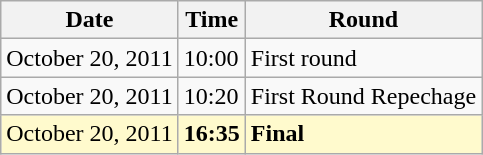<table class="wikitable">
<tr>
<th>Date</th>
<th>Time</th>
<th>Round</th>
</tr>
<tr>
<td>October 20, 2011</td>
<td>10:00</td>
<td>First round</td>
</tr>
<tr>
<td>October 20, 2011</td>
<td>10:20</td>
<td>First Round Repechage</td>
</tr>
<tr style=background:lemonchiffon>
<td>October 20, 2011</td>
<td><strong>16:35</strong></td>
<td><strong>Final</strong></td>
</tr>
</table>
